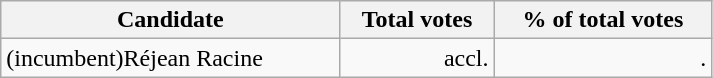<table class="wikitable" width="475">
<tr>
<th align="left">Candidate</th>
<th align="right">Total votes</th>
<th align="right">% of total votes</th>
</tr>
<tr>
<td align="left">(incumbent)Réjean Racine</td>
<td align="right">accl.</td>
<td align="right">.</td>
</tr>
</table>
